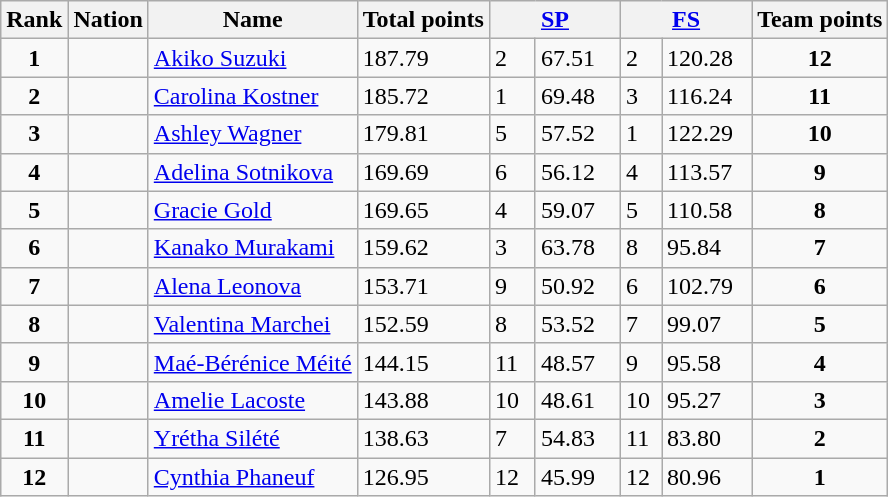<table class="wikitable sortable">
<tr>
<th>Rank</th>
<th>Nation</th>
<th>Name</th>
<th>Total points</th>
<th colspan="2" width="80px"><a href='#'>SP</a></th>
<th colspan="2" width="80px"><a href='#'>FS</a></th>
<th>Team points</th>
</tr>
<tr>
<td align="center"><strong>1</strong></td>
<td></td>
<td><a href='#'>Akiko Suzuki</a></td>
<td>187.79</td>
<td>2</td>
<td>67.51</td>
<td>2</td>
<td>120.28</td>
<td align="center"><strong>12</strong></td>
</tr>
<tr>
<td align="center"><strong>2</strong></td>
<td></td>
<td><a href='#'>Carolina Kostner</a></td>
<td>185.72</td>
<td>1</td>
<td>69.48</td>
<td>3</td>
<td>116.24</td>
<td align="center"><strong>11</strong></td>
</tr>
<tr>
<td align="center"><strong>3</strong></td>
<td></td>
<td><a href='#'>Ashley Wagner</a></td>
<td>179.81</td>
<td>5</td>
<td>57.52</td>
<td>1</td>
<td>122.29</td>
<td align="center"><strong>10</strong></td>
</tr>
<tr>
<td align="center"><strong>4</strong></td>
<td></td>
<td><a href='#'>Adelina Sotnikova</a></td>
<td>169.69</td>
<td>6</td>
<td>56.12</td>
<td>4</td>
<td>113.57</td>
<td align="center"><strong>9</strong></td>
</tr>
<tr>
<td align="center"><strong>5</strong></td>
<td></td>
<td><a href='#'>Gracie Gold</a></td>
<td>169.65</td>
<td>4</td>
<td>59.07</td>
<td>5</td>
<td>110.58</td>
<td align="center"><strong>8</strong></td>
</tr>
<tr>
<td align="center"><strong>6</strong></td>
<td></td>
<td><a href='#'>Kanako Murakami</a></td>
<td>159.62</td>
<td>3</td>
<td>63.78</td>
<td>8</td>
<td>95.84</td>
<td align="center"><strong>7</strong></td>
</tr>
<tr>
<td align="center"><strong>7</strong></td>
<td></td>
<td><a href='#'>Alena Leonova</a></td>
<td>153.71</td>
<td>9</td>
<td>50.92</td>
<td>6</td>
<td>102.79</td>
<td align="center"><strong>6</strong></td>
</tr>
<tr>
<td align="center"><strong>8</strong></td>
<td></td>
<td><a href='#'>Valentina Marchei</a></td>
<td>152.59</td>
<td>8</td>
<td>53.52</td>
<td>7</td>
<td>99.07</td>
<td align="center"><strong>5</strong></td>
</tr>
<tr>
<td align="center"><strong>9</strong></td>
<td></td>
<td><a href='#'>Maé-Bérénice Méité</a></td>
<td>144.15</td>
<td>11</td>
<td>48.57</td>
<td>9</td>
<td>95.58</td>
<td align="center"><strong>4</strong></td>
</tr>
<tr>
<td align="center"><strong>10</strong></td>
<td></td>
<td><a href='#'>Amelie Lacoste</a></td>
<td>143.88</td>
<td>10</td>
<td>48.61</td>
<td>10</td>
<td>95.27</td>
<td align="center"><strong>3</strong></td>
</tr>
<tr>
<td align="center"><strong>11</strong></td>
<td></td>
<td><a href='#'>Yrétha Silété</a></td>
<td>138.63</td>
<td>7</td>
<td>54.83</td>
<td>11</td>
<td>83.80</td>
<td align="center"><strong>2</strong></td>
</tr>
<tr>
<td align="center"><strong>12</strong></td>
<td></td>
<td><a href='#'>Cynthia Phaneuf</a></td>
<td>126.95</td>
<td>12</td>
<td>45.99</td>
<td>12</td>
<td>80.96</td>
<td align="center"><strong>1</strong></td>
</tr>
</table>
